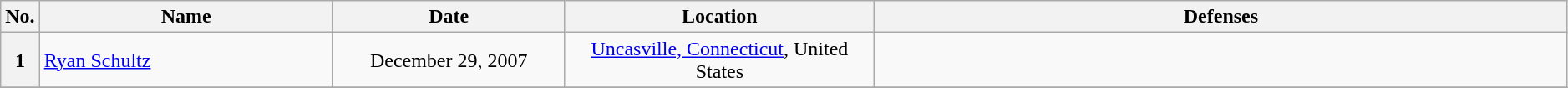<table class="wikitable" width="99%" style="text-align:center;">
<tr>
<th width=1%>No.</th>
<th width=19%>Name</th>
<th width=15%>Date</th>
<th width=20%>Location</th>
<th width=45%>Defenses</th>
</tr>
<tr>
<th>1</th>
<td align="left"> <a href='#'>Ryan Schultz</a><br></td>
<td>December 29, 2007</td>
<td><a href='#'>Uncasville, Connecticut</a>, United States</td>
<td align="left"><br><br>
</td>
</tr>
<tr>
</tr>
</table>
